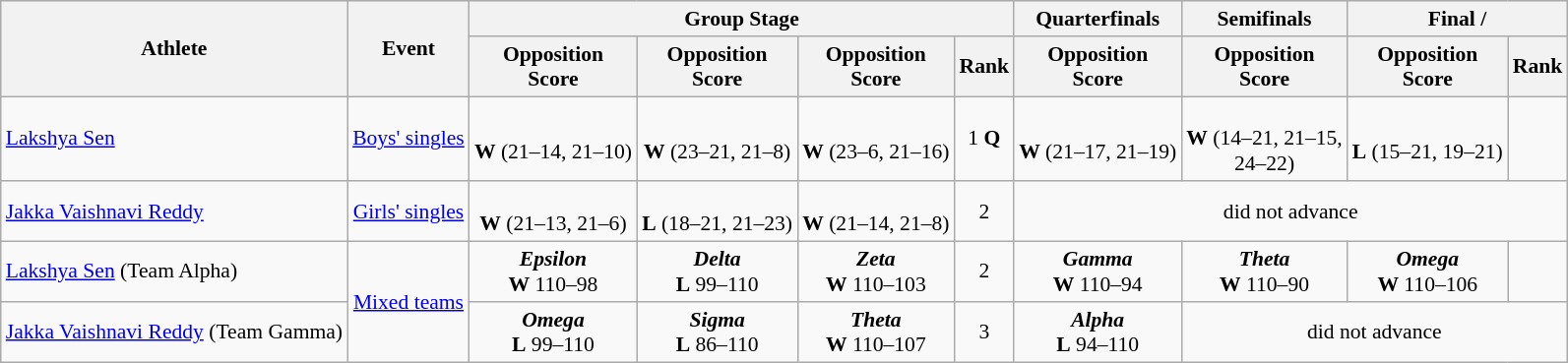<table class=wikitable style="text-align:center; font-size:90%">
<tr>
<th rowspan="2">Athlete</th>
<th rowspan="2">Event</th>
<th colspan="4">Group Stage</th>
<th>Quarterfinals</th>
<th>Semifinals</th>
<th colspan="2">Final / </th>
</tr>
<tr>
<th>Opposition<br>Score</th>
<th>Opposition<br>Score</th>
<th>Opposition<br>Score</th>
<th>Rank</th>
<th>Opposition<br>Score</th>
<th>Opposition<br>Score</th>
<th>Opposition<br>Score</th>
<th>Rank</th>
</tr>
<tr>
<td align=left><a href='#'>Lakshya Sen</a></td>
<td><a href='#'>Boys' singles</a></td>
<td><br><strong>W</strong> (21–14, 21–10)</td>
<td><br><strong>W</strong> (23–21, 21–8)</td>
<td><br><strong>W</strong> (23–6, 21–16)</td>
<td>1 <strong>Q</strong></td>
<td><br><strong>W</strong> (21–17, 21–19)</td>
<td><br><strong>W</strong> (14–21, 21–15,<br>24–22)</td>
<td><br><strong>L</strong> (15–21, 19–21)</td>
<td></td>
</tr>
<tr>
<td align=left><a href='#'>Jakka Vaishnavi Reddy</a></td>
<td><a href='#'>Girls' singles</a></td>
<td><br><strong>W</strong> (21–13, 21–6)</td>
<td><br><strong>L</strong> (18–21, 21–23)</td>
<td><br><strong>W</strong> (21–14, 21–8)</td>
<td>2</td>
<td colspan=4>did not advance</td>
</tr>
<tr>
<td align=left><a href='#'>Lakshya Sen</a> (Team Alpha)</td>
<td rowspan="2"><a href='#'>Mixed teams</a></td>
<td><strong><em>Epsilon</em></strong><br><strong>W</strong> 110–98</td>
<td><strong><em>Delta</em></strong><br><strong>L</strong> 99–110</td>
<td><strong><em>Zeta</em></strong><br><strong>W</strong> 110–103</td>
<td>2</td>
<td><strong><em>Gamma</em></strong><br><strong>W</strong> 110–94</td>
<td><strong><em>Theta</em></strong><br><strong>W</strong> 110–90</td>
<td><strong><em>Omega</em></strong><br><strong>W</strong> 110–106</td>
<td></td>
</tr>
<tr>
<td align=left><a href='#'>Jakka Vaishnavi Reddy</a> (Team Gamma)</td>
<td><strong><em>Omega</em></strong><br><strong>L</strong> 99–110</td>
<td><strong><em>Sigma</em></strong><br><strong>L</strong> 86–110</td>
<td><strong><em>Theta</em></strong><br><strong>W</strong> 110–107</td>
<td>3</td>
<td><strong><em>Alpha</em></strong><br><strong>L</strong> 94–110</td>
<td colspan=3>did not advance</td>
</tr>
</table>
